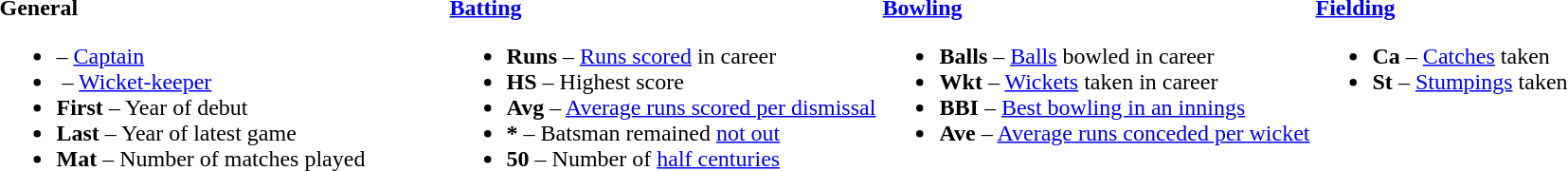<table>
<tr>
<td valign="top" style="width:26%"><br><strong>General</strong><ul><li> – <a href='#'>Captain</a></li><li> – <a href='#'>Wicket-keeper</a></li><li><strong>First</strong> – Year of debut</li><li><strong>Last</strong> – Year of latest game</li><li><strong>Mat</strong> – Number of matches played</li></ul></td>
<td valign="top" style="width:25%"><br><strong><a href='#'>Batting</a></strong><ul><li><strong>Runs</strong> – <a href='#'>Runs scored</a> in career</li><li><strong>HS</strong> – Highest score</li><li><strong>Avg</strong> – <a href='#'>Average runs scored per dismissal</a></li><li><strong>*</strong> – Batsman remained <a href='#'>not out</a></li><li><strong>50</strong> – Number of <a href='#'>half centuries</a></li></ul></td>
<td valign="top" style="width:25%"><br><strong><a href='#'>Bowling</a></strong><ul><li><strong>Balls</strong> – <a href='#'>Balls</a> bowled in career</li><li><strong>Wkt</strong> – <a href='#'>Wickets</a> taken in career</li><li><strong>BBI</strong> – <a href='#'>Best bowling in an innings</a></li><li><strong>Ave</strong> – <a href='#'>Average runs conceded per wicket</a></li></ul></td>
<td valign="top" style="width:24%"><br><strong><a href='#'>Fielding</a></strong><ul><li><strong>Ca</strong> – <a href='#'>Catches</a> taken</li><li><strong>St</strong> – <a href='#'>Stumpings</a> taken</li></ul></td>
</tr>
</table>
